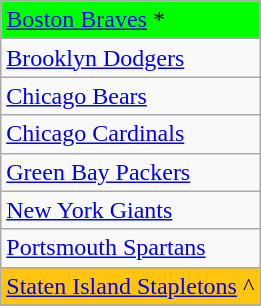<table class="wikitable">
<tr>
<td style="background-color: #00FF00;"><a href='#'>Boston Braves</a> *</td>
</tr>
<tr>
<td><a href='#'>Brooklyn Dodgers</a></td>
</tr>
<tr>
<td><a href='#'>Chicago Bears</a></td>
</tr>
<tr>
<td><a href='#'>Chicago Cardinals</a></td>
</tr>
<tr>
<td><a href='#'>Green Bay Packers</a></td>
</tr>
<tr>
<td><a href='#'>New York Giants</a></td>
</tr>
<tr>
<td><a href='#'>Portsmouth Spartans</a></td>
</tr>
<tr>
<td style="background-color: #FFC40C"><a href='#'>Staten Island Stapletons</a> ^</td>
</tr>
<tr>
</tr>
</table>
